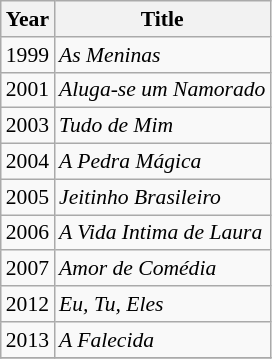<table class="wikitable" style="font-size: 90%;">
<tr>
<th>Year</th>
<th>Title</th>
</tr>
<tr>
<td>1999</td>
<td><em>As Meninas</em></td>
</tr>
<tr>
<td>2001</td>
<td><em>Aluga-se um Namorado</em></td>
</tr>
<tr>
<td>2003</td>
<td><em>Tudo de Mim</em></td>
</tr>
<tr>
<td>2004</td>
<td><em>A Pedra Mágica</em></td>
</tr>
<tr>
<td>2005</td>
<td><em>Jeitinho Brasileiro</em></td>
</tr>
<tr>
<td>2006</td>
<td><em>A Vida Intima de Laura</em></td>
</tr>
<tr>
<td>2007</td>
<td><em>Amor de Comédia</em></td>
</tr>
<tr>
<td>2012</td>
<td><em>Eu, Tu, Eles</em></td>
</tr>
<tr>
<td>2013</td>
<td><em>A Falecida</em></td>
</tr>
<tr>
</tr>
</table>
